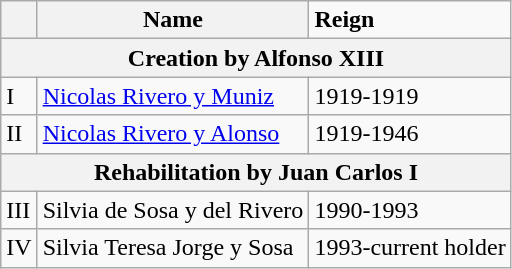<table class="wikitable">
<tr>
<th></th>
<th>Name</th>
<td><strong>Reign</strong></td>
</tr>
<tr>
<th colspan="3">Creation by Alfonso XIII</th>
</tr>
<tr>
<td>I</td>
<td><a href='#'>Nicolas Rivero y Muniz</a><em></em></td>
<td>1919-1919</td>
</tr>
<tr>
<td>II</td>
<td><a href='#'>Nicolas Rivero y Alonso</a><em></em></td>
<td>1919-1946</td>
</tr>
<tr>
<th colspan="3">Rehabilitation by Juan Carlos I</th>
</tr>
<tr>
<td>III</td>
<td>Silvia de Sosa y del Rivero</td>
<td>1990-1993</td>
</tr>
<tr>
<td>IV</td>
<td>Silvia Teresa Jorge y Sosa</td>
<td>1993-current holder</td>
</tr>
</table>
